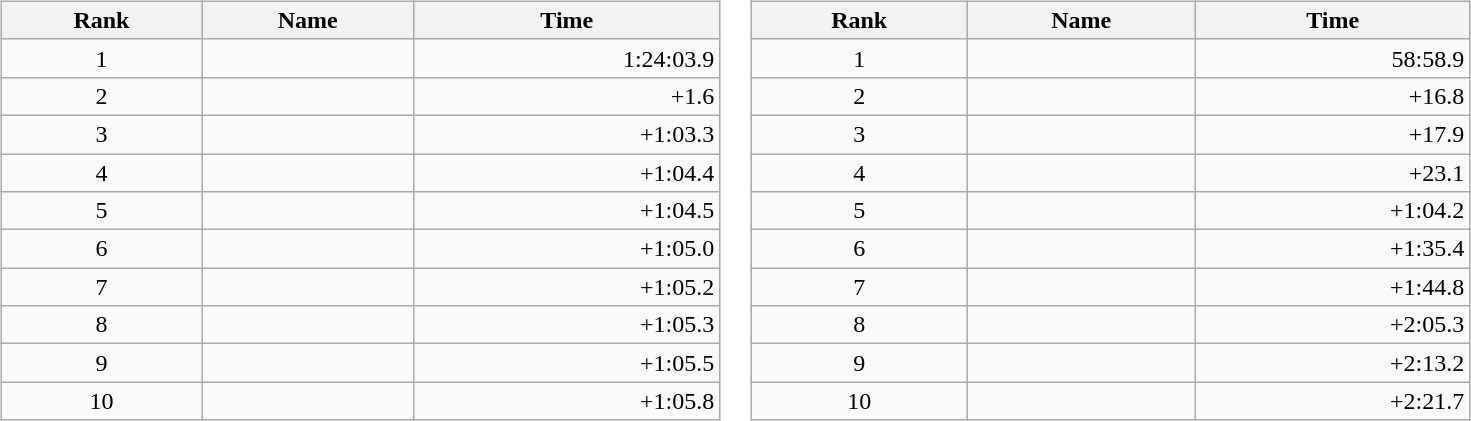<table border="0">
<tr>
<td valign="top"><br><table class="wikitable" style="width:30em;margin-bottom:0;">
<tr>
<th>Rank</th>
<th>Name</th>
<th>Time</th>
</tr>
<tr>
<td style="text-align:center;">1</td>
<td></td>
<td align="right">1:24:03.9</td>
</tr>
<tr>
<td style="text-align:center;">2</td>
<td></td>
<td align="right">+1.6</td>
</tr>
<tr>
<td style="text-align:center;">3</td>
<td></td>
<td align="right">+1:03.3</td>
</tr>
<tr>
<td style="text-align:center;">4</td>
<td></td>
<td align="right">+1:04.4</td>
</tr>
<tr>
<td style="text-align:center;">5</td>
<td></td>
<td align="right">+1:04.5</td>
</tr>
<tr>
<td style="text-align:center;">6</td>
<td></td>
<td align="right">+1:05.0</td>
</tr>
<tr>
<td style="text-align:center;">7</td>
<td></td>
<td align="right">+1:05.2</td>
</tr>
<tr>
<td style="text-align:center;">8</td>
<td></td>
<td align="right">+1:05.3</td>
</tr>
<tr>
<td style="text-align:center;">9</td>
<td></td>
<td align="right">+1:05.5</td>
</tr>
<tr>
<td style="text-align:center;">10</td>
<td></td>
<td align="right">+1:05.8</td>
</tr>
</table>
</td>
<td valign="top"><br><table class="wikitable" style="width:30em;margin-bottom:0;">
<tr>
<th>Rank</th>
<th>Name</th>
<th>Time</th>
</tr>
<tr>
<td style="text-align:center;">1</td>
<td></td>
<td align="right">58:58.9</td>
</tr>
<tr>
<td style="text-align:center;">2</td>
<td></td>
<td align="right">+16.8</td>
</tr>
<tr>
<td style="text-align:center;">3</td>
<td></td>
<td align="right">+17.9</td>
</tr>
<tr>
<td style="text-align:center;">4</td>
<td></td>
<td align="right">+23.1</td>
</tr>
<tr>
<td style="text-align:center;">5</td>
<td></td>
<td align="right">+1:04.2</td>
</tr>
<tr>
<td style="text-align:center;">6</td>
<td></td>
<td align="right">+1:35.4</td>
</tr>
<tr>
<td style="text-align:center;">7</td>
<td></td>
<td align="right">+1:44.8</td>
</tr>
<tr>
<td style="text-align:center;">8</td>
<td></td>
<td align="right">+2:05.3</td>
</tr>
<tr>
<td style="text-align:center;">9</td>
<td></td>
<td align="right">+2:13.2</td>
</tr>
<tr>
<td style="text-align:center;">10</td>
<td></td>
<td align="right">+2:21.7</td>
</tr>
</table>
</td>
</tr>
</table>
